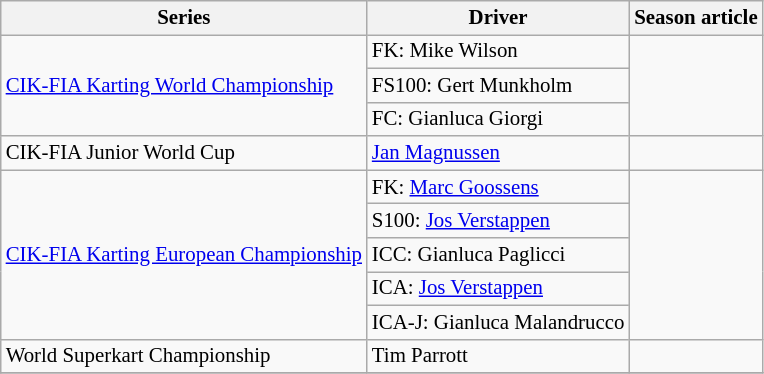<table class="wikitable" style="font-size: 87%;">
<tr>
<th>Series</th>
<th>Driver</th>
<th>Season article</th>
</tr>
<tr>
<td rowspan=3><a href='#'>CIK-FIA Karting World Championship</a></td>
<td>FK:  Mike Wilson</td>
<td rowspan=3></td>
</tr>
<tr>
<td>FS100:  Gert Munkholm</td>
</tr>
<tr>
<td>FC:  Gianluca Giorgi</td>
</tr>
<tr>
<td>CIK-FIA Junior World Cup</td>
<td> <a href='#'>Jan Magnussen</a></td>
<td></td>
</tr>
<tr>
<td rowspan=5><a href='#'>CIK-FIA Karting European Championship</a></td>
<td>FK:  <a href='#'>Marc Goossens</a></td>
<td rowspan=5></td>
</tr>
<tr>
<td>S100:  <a href='#'>Jos Verstappen</a></td>
</tr>
<tr>
<td>ICC:  Gianluca Paglicci</td>
</tr>
<tr>
<td>ICA:  <a href='#'>Jos Verstappen</a></td>
</tr>
<tr>
<td>ICA-J:  Gianluca Malandrucco</td>
</tr>
<tr>
<td>World Superkart Championship</td>
<td> Tim Parrott</td>
<td></td>
</tr>
<tr>
</tr>
</table>
